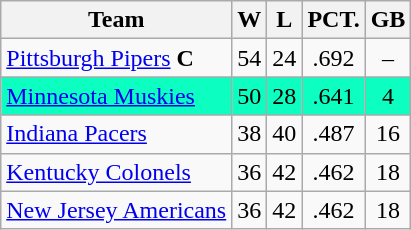<table class="wikitable" style="text-align: center;">
<tr>
<th>Team</th>
<th>W</th>
<th>L</th>
<th>PCT.</th>
<th>GB</th>
</tr>
<tr>
<td align="left"><a href='#'>Pittsburgh Pipers</a> <strong>C</strong></td>
<td>54</td>
<td>24</td>
<td>.692</td>
<td>–</td>
</tr>
<tr bgcolor=“ccffcc”>
<td align="left"><a href='#'>Minnesota Muskies</a></td>
<td>50</td>
<td>28</td>
<td>.641</td>
<td>4</td>
</tr>
<tr>
<td align="left"><a href='#'>Indiana Pacers</a></td>
<td>38</td>
<td>40</td>
<td>.487</td>
<td>16</td>
</tr>
<tr>
<td align="left"><a href='#'>Kentucky Colonels</a></td>
<td>36</td>
<td>42</td>
<td>.462</td>
<td>18</td>
</tr>
<tr>
<td align="left"><a href='#'>New Jersey Americans</a></td>
<td>36</td>
<td>42</td>
<td>.462</td>
<td>18</td>
</tr>
</table>
